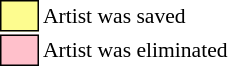<table class="toccolours"style="font-size: 90%; white-space: nowrap;">
<tr>
<td style="background:#fdfc8f; border:1px solid black;">      </td>
<td>Artist was saved</td>
</tr>
<tr>
<td style="background:pink; border:1px solid black;">      </td>
<td>Artist was eliminated</td>
</tr>
</table>
